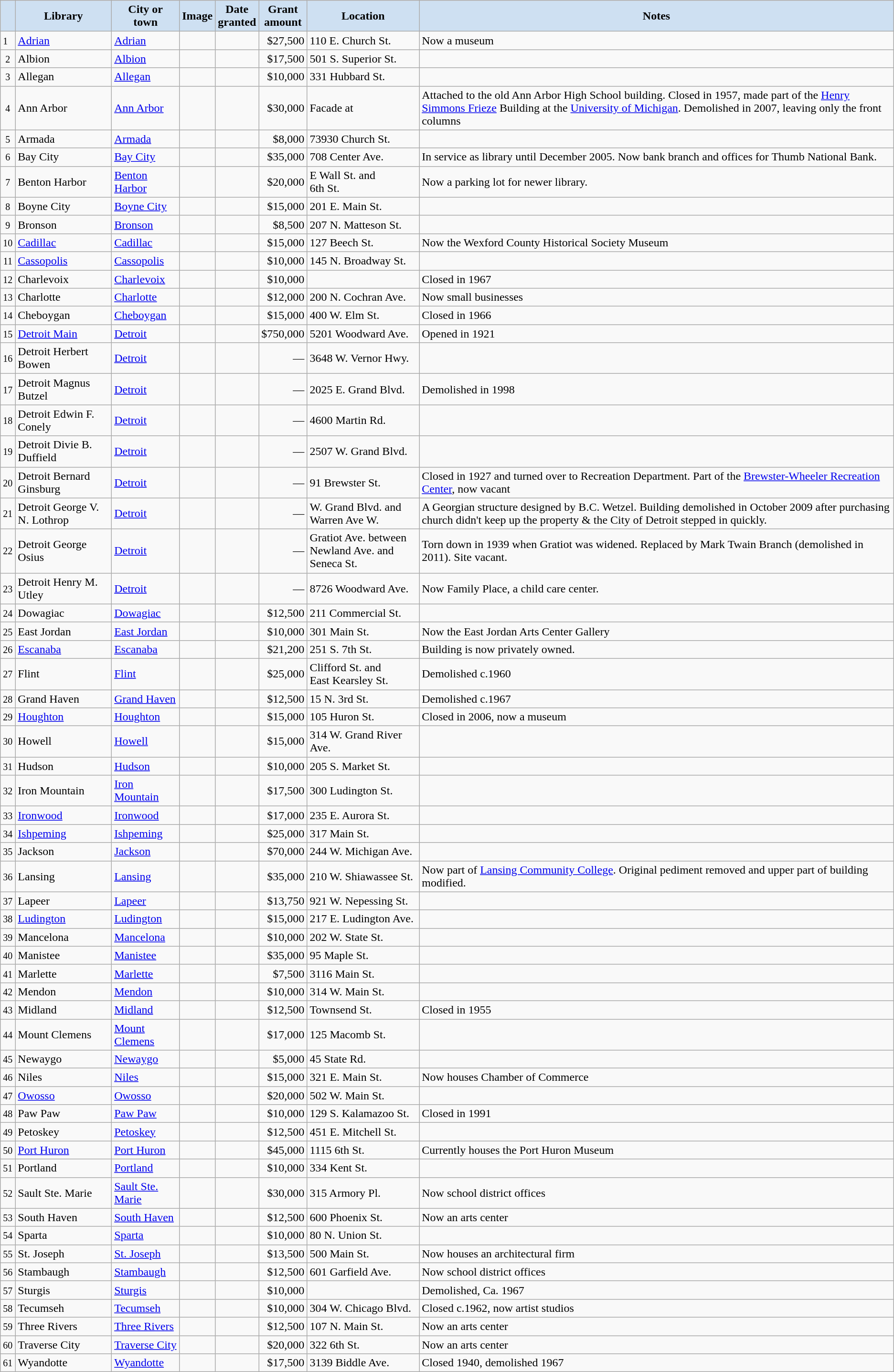<table class="wikitable sortable" align="center">
<tr>
<th style="background-color:#CEE0F2;"></th>
<th style="background-color:#CEE0F2;">Library</th>
<th style="background-color:#CEE0F2;">City or<br>town</th>
<th style="background-color:#CEE0F2;" class="unsortable">Image</th>
<th style="background-color:#CEE0F2;">Date<br>granted</th>
<th style="background-color:#CEE0F2;">Grant<br>amount</th>
<th style="background-color:#CEE0F2;">Location</th>
<th style="background-color:#CEE0F2;" class="unsortable">Notes</th>
</tr>
<tr ->
<td><small>1</small></td>
<td><a href='#'>Adrian</a></td>
<td><a href='#'>Adrian</a></td>
<td></td>
<td></td>
<td align=right>$27,500</td>
<td>110 E. Church St.<br></td>
<td>Now a museum</td>
</tr>
<tr ->
<td align=center><small>2</small></td>
<td>Albion</td>
<td><a href='#'>Albion</a></td>
<td></td>
<td></td>
<td align=right>$17,500</td>
<td>501 S. Superior St.<br></td>
<td></td>
</tr>
<tr ->
<td align=center><small>3</small></td>
<td>Allegan</td>
<td><a href='#'>Allegan</a></td>
<td></td>
<td></td>
<td align=right>$10,000</td>
<td>331 Hubbard St.<br></td>
<td></td>
</tr>
<tr ->
<td align=center><small>4</small></td>
<td>Ann Arbor</td>
<td><a href='#'>Ann Arbor</a></td>
<td></td>
<td></td>
<td align=right>$30,000</td>
<td>Facade at<br></td>
<td>Attached to the old Ann Arbor High School building. Closed in 1957, made part of the <a href='#'>Henry Simmons Frieze</a> Building at the <a href='#'>University of Michigan</a>. Demolished in 2007, leaving only the front columns</td>
</tr>
<tr ->
<td align=center><small>5</small></td>
<td>Armada</td>
<td><a href='#'>Armada</a></td>
<td></td>
<td></td>
<td align=right>$8,000</td>
<td>73930 Church St.<br></td>
<td></td>
</tr>
<tr ->
<td align=center><small>6</small></td>
<td>Bay City</td>
<td><a href='#'>Bay City</a></td>
<td></td>
<td></td>
<td align=right>$35,000</td>
<td>708 Center Ave.<br></td>
<td>In service as library until December 2005.  Now bank branch and offices for Thumb National Bank.</td>
</tr>
<tr ->
<td align=center><small>7</small></td>
<td>Benton Harbor</td>
<td><a href='#'>Benton Harbor</a></td>
<td></td>
<td></td>
<td align=right>$20,000</td>
<td>E Wall St. and<br>6th St.<br></td>
<td>Now a parking lot for newer library.</td>
</tr>
<tr ->
<td align=center><small>8</small></td>
<td>Boyne City</td>
<td><a href='#'>Boyne City</a></td>
<td></td>
<td></td>
<td align=right>$15,000</td>
<td>201 E. Main St.<br></td>
<td></td>
</tr>
<tr ->
<td align=center><small>9</small></td>
<td>Bronson</td>
<td><a href='#'>Bronson</a></td>
<td></td>
<td></td>
<td align=right>$8,500</td>
<td>207 N. Matteson St.<br></td>
<td></td>
</tr>
<tr ->
<td><small>10</small></td>
<td><a href='#'>Cadillac</a></td>
<td><a href='#'>Cadillac</a></td>
<td></td>
<td></td>
<td align=right>$15,000</td>
<td>127 Beech St.<br></td>
<td>Now the Wexford County Historical Society Museum</td>
</tr>
<tr ->
<td align=center><small>11</small></td>
<td><a href='#'>Cassopolis</a></td>
<td><a href='#'>Cassopolis</a></td>
<td></td>
<td></td>
<td align=right>$10,000</td>
<td>145 N. Broadway St.<br></td>
<td></td>
</tr>
<tr ->
<td align=center><small>12</small></td>
<td>Charlevoix</td>
<td><a href='#'>Charlevoix</a></td>
<td></td>
<td></td>
<td align=right>$10,000</td>
<td></td>
<td>Closed in 1967</td>
</tr>
<tr ->
<td align=center><small>13</small></td>
<td>Charlotte</td>
<td><a href='#'>Charlotte</a></td>
<td></td>
<td></td>
<td align=right>$12,000</td>
<td>200 N. Cochran Ave.<br></td>
<td>Now small businesses</td>
</tr>
<tr ->
<td align=center><small>14</small></td>
<td>Cheboygan</td>
<td><a href='#'>Cheboygan</a></td>
<td></td>
<td></td>
<td align=right>$15,000</td>
<td>400 W. Elm St.<br></td>
<td>Closed in 1966</td>
</tr>
<tr ->
<td><small>15</small></td>
<td><a href='#'>Detroit Main</a></td>
<td><a href='#'>Detroit</a></td>
<td></td>
<td></td>
<td align=right>$750,000</td>
<td>5201 Woodward Ave.<br></td>
<td>Opened in 1921</td>
</tr>
<tr ->
<td align=center><small>16</small></td>
<td>Detroit Herbert Bowen</td>
<td><a href='#'>Detroit</a></td>
<td></td>
<td></td>
<td align=right>—</td>
<td>3648 W. Vernor Hwy.<br></td>
<td></td>
</tr>
<tr ->
<td align=center><small>17</small></td>
<td>Detroit Magnus Butzel</td>
<td><a href='#'>Detroit</a></td>
<td></td>
<td></td>
<td align=right>—</td>
<td>2025 E. Grand Blvd.<br></td>
<td>Demolished in 1998</td>
</tr>
<tr ->
<td align=center><small>18</small></td>
<td>Detroit Edwin F. Conely</td>
<td><a href='#'>Detroit</a></td>
<td></td>
<td></td>
<td align=right>—</td>
<td>4600 Martin Rd.<br></td>
<td></td>
</tr>
<tr ->
<td align=center><small>19</small></td>
<td>Detroit Divie B. Duffield</td>
<td><a href='#'>Detroit</a></td>
<td></td>
<td></td>
<td align=right>—</td>
<td>2507 W. Grand Blvd.<br></td>
<td></td>
</tr>
<tr ->
<td align=center><small>20</small></td>
<td>Detroit Bernard Ginsburg</td>
<td><a href='#'>Detroit</a></td>
<td></td>
<td></td>
<td align=right>—</td>
<td>91 Brewster St.<br></td>
<td>Closed in 1927 and turned over to Recreation Department. Part of the <a href='#'>Brewster-Wheeler Recreation Center</a>, now vacant</td>
</tr>
<tr ->
<td align=center><small>21</small></td>
<td>Detroit George V. N. Lothrop</td>
<td><a href='#'>Detroit</a></td>
<td></td>
<td></td>
<td align=right>—</td>
<td>W. Grand Blvd. and Warren Ave W.<br></td>
<td>A Georgian structure designed by B.C. Wetzel. Building demolished in October 2009 after purchasing church didn't keep up the property & the City of Detroit stepped in quickly.</td>
</tr>
<tr ->
<td align=center><small>22</small></td>
<td>Detroit George Osius</td>
<td><a href='#'>Detroit</a></td>
<td></td>
<td></td>
<td align=right>—</td>
<td>Gratiot Ave. between<br>Newland Ave. and <br>Seneca St.<br></td>
<td>Torn down in 1939 when Gratiot was widened. Replaced by Mark Twain Branch (demolished in 2011). Site vacant.</td>
</tr>
<tr ->
<td align=center><small>23</small></td>
<td>Detroit Henry M. Utley</td>
<td><a href='#'>Detroit</a></td>
<td></td>
<td></td>
<td align=right>—</td>
<td>8726 Woodward Ave.<br></td>
<td>Now Family Place, a child care center.</td>
</tr>
<tr ->
<td align=center><small>24</small></td>
<td>Dowagiac</td>
<td><a href='#'>Dowagiac</a></td>
<td></td>
<td></td>
<td align=right>$12,500</td>
<td>211 Commercial St.<br></td>
<td></td>
</tr>
<tr ->
<td align=center><small>25</small></td>
<td>East Jordan</td>
<td><a href='#'>East Jordan</a></td>
<td></td>
<td></td>
<td align=right>$10,000</td>
<td>301 Main St.<br></td>
<td>Now the East Jordan Arts Center Gallery</td>
</tr>
<tr ->
<td><small>26</small></td>
<td><a href='#'>Escanaba</a></td>
<td><a href='#'>Escanaba</a></td>
<td></td>
<td></td>
<td align=right>$21,200</td>
<td>251 S. 7th St.<br></td>
<td>Building is now privately owned.</td>
</tr>
<tr ->
<td align=center><small>27</small></td>
<td>Flint</td>
<td><a href='#'>Flint</a></td>
<td></td>
<td></td>
<td align=right>$25,000</td>
<td>Clifford St. and<br>East Kearsley St.<br></td>
<td>Demolished c.1960</td>
</tr>
<tr ->
<td align=center><small>28</small></td>
<td>Grand Haven</td>
<td><a href='#'>Grand Haven</a></td>
<td></td>
<td></td>
<td align=right>$12,500</td>
<td>15 N. 3rd St.</td>
<td>Demolished c.1967</td>
</tr>
<tr ->
<td align=center><small>29</small></td>
<td><a href='#'>Houghton</a></td>
<td><a href='#'>Houghton</a></td>
<td></td>
<td></td>
<td align=right>$15,000</td>
<td>105 Huron St.<br></td>
<td>Closed in 2006, now a museum</td>
</tr>
<tr ->
<td align=center><small>30</small></td>
<td>Howell</td>
<td><a href='#'>Howell</a></td>
<td></td>
<td></td>
<td align=right>$15,000</td>
<td>314 W. Grand River Ave.<br></td>
<td></td>
</tr>
<tr ->
<td align=center><small>31</small></td>
<td>Hudson</td>
<td><a href='#'>Hudson</a></td>
<td></td>
<td></td>
<td align=right>$10,000</td>
<td>205 S. Market St.<br></td>
<td></td>
</tr>
<tr ->
<td align=center><small>32</small></td>
<td>Iron Mountain</td>
<td><a href='#'>Iron Mountain</a></td>
<td></td>
<td></td>
<td align=right>$17,500</td>
<td>300 Ludington St.</td>
<td></td>
</tr>
<tr ->
<td><small>33</small></td>
<td><a href='#'>Ironwood</a></td>
<td><a href='#'>Ironwood</a></td>
<td></td>
<td></td>
<td align=right>$17,000</td>
<td>235 E. Aurora St.<br></td>
<td></td>
</tr>
<tr ->
<td align=center><small>34</small></td>
<td><a href='#'>Ishpeming</a></td>
<td><a href='#'>Ishpeming</a></td>
<td></td>
<td></td>
<td align=right>$25,000</td>
<td>317 Main St.<br></td>
<td></td>
</tr>
<tr ->
<td><small>35</small></td>
<td>Jackson</td>
<td><a href='#'>Jackson</a></td>
<td></td>
<td></td>
<td align=right>$70,000</td>
<td>244 W. Michigan Ave.<br></td>
<td></td>
</tr>
<tr ->
<td align=center><small>36</small></td>
<td>Lansing</td>
<td><a href='#'>Lansing</a></td>
<td></td>
<td></td>
<td align=right>$35,000</td>
<td>210 W. Shiawassee St.</td>
<td>Now part of <a href='#'>Lansing Community College</a>. Original pediment removed and upper part of building modified.</td>
</tr>
<tr ->
<td align=center><small>37</small></td>
<td>Lapeer</td>
<td><a href='#'>Lapeer</a></td>
<td></td>
<td></td>
<td align=right>$13,750</td>
<td>921 W. Nepessing St.</td>
<td></td>
</tr>
<tr ->
<td align=center><small>38</small></td>
<td><a href='#'>Ludington</a></td>
<td><a href='#'>Ludington</a></td>
<td></td>
<td></td>
<td align=right>$15,000</td>
<td>217 E. Ludington Ave.</td>
<td></td>
</tr>
<tr ->
<td align=center><small>39</small></td>
<td>Mancelona</td>
<td><a href='#'>Mancelona</a></td>
<td></td>
<td></td>
<td align=right>$10,000</td>
<td>202 W. State St.</td>
<td></td>
</tr>
<tr ->
<td align=center><small>40</small></td>
<td>Manistee</td>
<td><a href='#'>Manistee</a></td>
<td></td>
<td></td>
<td align=right>$35,000</td>
<td>95 Maple St.</td>
<td></td>
</tr>
<tr ->
<td align=center><small>41</small></td>
<td>Marlette</td>
<td><a href='#'>Marlette</a></td>
<td></td>
<td></td>
<td align=right>$7,500</td>
<td>3116 Main St.</td>
<td></td>
</tr>
<tr ->
<td align=center><small>42</small></td>
<td>Mendon</td>
<td><a href='#'>Mendon</a></td>
<td></td>
<td></td>
<td align=right>$10,000</td>
<td>314 W. Main St.</td>
<td></td>
</tr>
<tr ->
<td align=center><small>43</small></td>
<td>Midland</td>
<td><a href='#'>Midland</a></td>
<td></td>
<td></td>
<td align=right>$12,500</td>
<td>Townsend St.</td>
<td>Closed in 1955</td>
</tr>
<tr ->
<td align=center><small>44</small></td>
<td>Mount Clemens</td>
<td><a href='#'>Mount Clemens</a></td>
<td></td>
<td></td>
<td align=right>$17,000</td>
<td>125 Macomb St.<br></td>
<td></td>
</tr>
<tr ->
<td align=center><small>45</small></td>
<td>Newaygo</td>
<td><a href='#'>Newaygo</a></td>
<td></td>
<td></td>
<td align=right>$5,000</td>
<td>45 State Rd.</td>
<td></td>
</tr>
<tr ->
<td align=center><small>46</small></td>
<td>Niles</td>
<td><a href='#'>Niles</a></td>
<td></td>
<td></td>
<td align=right>$15,000</td>
<td>321 E. Main St.</td>
<td>Now houses Chamber of Commerce</td>
</tr>
<tr ->
<td align=center><small>47</small></td>
<td><a href='#'>Owosso</a></td>
<td><a href='#'>Owosso</a></td>
<td></td>
<td></td>
<td align=right>$20,000</td>
<td>502 W. Main St.</td>
<td></td>
</tr>
<tr ->
<td align=center><small>48</small></td>
<td>Paw Paw</td>
<td><a href='#'>Paw Paw</a></td>
<td></td>
<td></td>
<td align=right>$10,000</td>
<td>129 S. Kalamazoo St.</td>
<td>Closed in 1991</td>
</tr>
<tr ->
<td align=center><small>49</small></td>
<td>Petoskey</td>
<td><a href='#'>Petoskey</a></td>
<td></td>
<td></td>
<td align=right>$12,500</td>
<td>451 E. Mitchell St.</td>
<td></td>
</tr>
<tr ->
<td align=center><small>50</small></td>
<td><a href='#'>Port Huron</a></td>
<td><a href='#'>Port Huron</a></td>
<td></td>
<td></td>
<td align=right>$45,000</td>
<td>1115 6th St.</td>
<td>Currently houses the Port Huron Museum</td>
</tr>
<tr ->
<td align=center><small>51</small></td>
<td>Portland</td>
<td><a href='#'>Portland</a></td>
<td></td>
<td></td>
<td align=right>$10,000</td>
<td>334 Kent St.</td>
<td></td>
</tr>
<tr ->
<td align=center><small>52</small></td>
<td>Sault Ste. Marie</td>
<td><a href='#'>Sault Ste. Marie</a></td>
<td></td>
<td></td>
<td align=right>$30,000</td>
<td>315 Armory Pl.</td>
<td>Now school district offices</td>
</tr>
<tr ->
<td align=center><small>53</small></td>
<td>South Haven</td>
<td><a href='#'>South Haven</a></td>
<td></td>
<td></td>
<td align=right>$12,500</td>
<td>600 Phoenix St.</td>
<td>Now an arts center</td>
</tr>
<tr ->
<td align=center><small>54</small></td>
<td>Sparta</td>
<td><a href='#'>Sparta</a></td>
<td></td>
<td></td>
<td align=right>$10,000</td>
<td>80 N. Union St.</td>
<td></td>
</tr>
<tr ->
<td align=center><small>55</small></td>
<td>St. Joseph</td>
<td><a href='#'>St. Joseph</a></td>
<td></td>
<td></td>
<td align=right>$13,500</td>
<td>500 Main St.</td>
<td>Now houses an architectural firm</td>
</tr>
<tr ->
<td align=center><small>56</small></td>
<td>Stambaugh</td>
<td><a href='#'>Stambaugh</a></td>
<td></td>
<td></td>
<td align=right>$12,500</td>
<td>601 Garfield Ave.</td>
<td>Now school district offices</td>
</tr>
<tr ->
<td align=center><small>57</small></td>
<td>Sturgis</td>
<td><a href='#'>Sturgis</a></td>
<td></td>
<td></td>
<td align=right>$10,000</td>
<td></td>
<td> Demolished, Ca. 1967</td>
</tr>
<tr ->
<td><small>58</small></td>
<td>Tecumseh</td>
<td><a href='#'>Tecumseh</a></td>
<td></td>
<td></td>
<td align=right>$10,000</td>
<td>304 W. Chicago Blvd.</td>
<td>Closed c.1962, now artist studios</td>
</tr>
<tr ->
<td align=center><small>59</small></td>
<td>Three Rivers</td>
<td><a href='#'>Three Rivers</a></td>
<td></td>
<td></td>
<td align=right>$12,500</td>
<td>107 N. Main St.</td>
<td>Now an arts center</td>
</tr>
<tr ->
<td align=center><small>60</small></td>
<td>Traverse City</td>
<td><a href='#'>Traverse City</a></td>
<td></td>
<td></td>
<td align=right>$20,000</td>
<td>322 6th St.</td>
<td>Now an arts center</td>
</tr>
<tr ->
<td align=center><small>61</small></td>
<td>Wyandotte</td>
<td><a href='#'>Wyandotte</a></td>
<td></td>
<td></td>
<td align=right>$17,500</td>
<td>3139 Biddle Ave.</td>
<td>Closed 1940, demolished 1967</td>
</tr>
</table>
